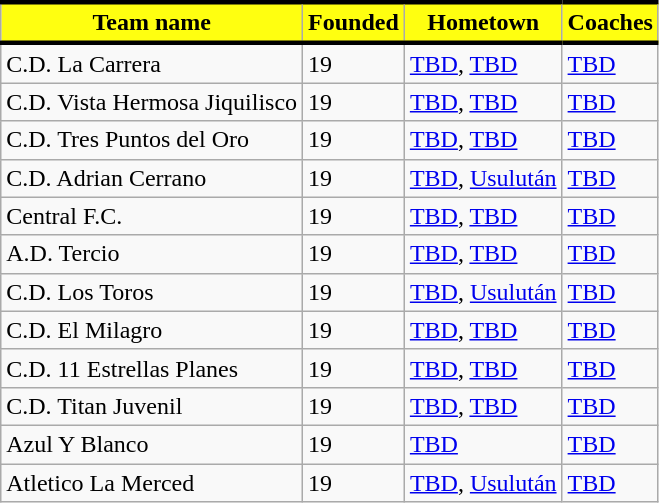<table class="wikitable">
<tr>
<th style="background:#FFFF10; color:black; border-top:black 3px solid; border-bottom:black 3px solid;">Team name</th>
<th style="background:#FFFF10; color:black; border-top:black 3px solid; border-bottom:black 3px solid;">Founded</th>
<th style="background:#FFFF10; color:black; border-top:black 3px solid; border-bottom:black 3px solid;">Hometown</th>
<th style="background:#FFFF10; color:black; border-top:black 3px solid; border-bottom:black 3px solid;">Coaches</th>
</tr>
<tr>
<td>C.D. La Carrera</td>
<td>19</td>
<td> <a href='#'>TBD</a>, <a href='#'>TBD</a></td>
<td> <a href='#'>TBD</a></td>
</tr>
<tr>
<td>C.D. Vista Hermosa Jiquilisco</td>
<td>19</td>
<td> <a href='#'>TBD</a>, <a href='#'>TBD</a></td>
<td> <a href='#'>TBD</a></td>
</tr>
<tr>
<td>C.D. Tres Puntos del Oro</td>
<td>19</td>
<td> <a href='#'>TBD</a>, <a href='#'>TBD</a></td>
<td> <a href='#'>TBD</a></td>
</tr>
<tr>
<td>C.D. Adrian Cerrano</td>
<td>19</td>
<td> <a href='#'>TBD</a>, <a href='#'>Usulután</a></td>
<td> <a href='#'>TBD</a></td>
</tr>
<tr>
<td>Central F.C.</td>
<td>19</td>
<td> <a href='#'>TBD</a>, <a href='#'>TBD</a></td>
<td> <a href='#'>TBD</a></td>
</tr>
<tr>
<td>A.D. Tercio</td>
<td>19</td>
<td> <a href='#'>TBD</a>, <a href='#'>TBD</a></td>
<td> <a href='#'>TBD</a></td>
</tr>
<tr>
<td>C.D. Los Toros</td>
<td>19</td>
<td> <a href='#'>TBD</a>, <a href='#'>Usulután</a></td>
<td> <a href='#'>TBD</a></td>
</tr>
<tr>
<td>C.D. El Milagro</td>
<td>19</td>
<td> <a href='#'>TBD</a>, <a href='#'>TBD</a></td>
<td> <a href='#'>TBD</a></td>
</tr>
<tr>
<td>C.D. 11 Estrellas Planes</td>
<td>19</td>
<td> <a href='#'>TBD</a>, <a href='#'>TBD</a></td>
<td> <a href='#'>TBD</a></td>
</tr>
<tr>
<td>C.D. Titan Juvenil</td>
<td>19</td>
<td> <a href='#'>TBD</a>, <a href='#'>TBD</a></td>
<td> <a href='#'>TBD</a></td>
</tr>
<tr>
<td>Azul Y Blanco</td>
<td>19</td>
<td> <a href='#'>TBD</a></td>
<td> <a href='#'>TBD</a></td>
</tr>
<tr>
<td>Atletico La Merced</td>
<td>19</td>
<td> <a href='#'>TBD</a>, <a href='#'>Usulután</a></td>
<td> <a href='#'>TBD</a></td>
</tr>
</table>
